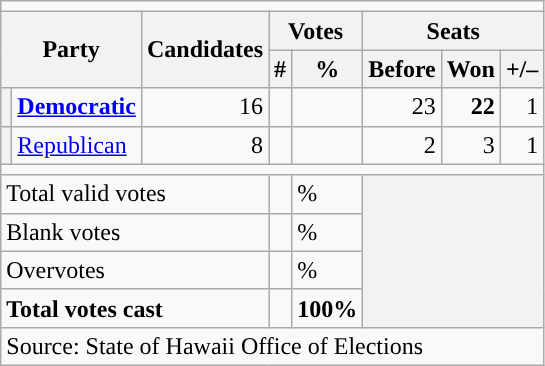<table class="wikitable">
<tr>
<td colspan="13" align="center"></td>
</tr>
<tr>
<th colspan="2" rowspan="3">Party</th>
<th rowspan="3">Candidates</th>
<th colspan="2">Votes</th>
<th colspan="3" rowspan="2">Seats</th>
</tr>
<tr>
<th rowspan="2">#</th>
<th rowspan="2">%</th>
</tr>
<tr>
<th>Before</th>
<th>Won</th>
<th>+/–</th>
</tr>
<tr>
<th style="background-color:"></th>
<td><a href='#'><strong>Democratic</strong></a></td>
<td align="right">16</td>
<td align="right"><strong> </strong></td>
<td align="right"><strong> </strong></td>
<td align="right">23</td>
<td align="right"><strong>22</strong></td>
<td align="right"> 1</td>
</tr>
<tr>
<th style="background-color:"></th>
<td><a href='#'>Republican</a></td>
<td align="right">8</td>
<td align="right"></td>
<td align="right"></td>
<td align="right">2</td>
<td align="right">3</td>
<td align="right"> 1</td>
</tr>
<tr>
<td colspan="8"></td>
</tr>
<tr>
<td colspan="3">Total valid votes</td>
<td></td>
<td>%</td>
<th colspan=3 rowspan=4></th>
</tr>
<tr>
<td colspan="3">Blank votes</td>
<td></td>
<td>%</td>
</tr>
<tr>
<td colspan="3">Overvotes</td>
<td></td>
<td>%</td>
</tr>
<tr>
<td colspan="3"><strong>Total votes cast</strong></td>
<td><strong> </strong></td>
<td><strong>100%</strong></td>
</tr>
<tr>
<td colspan="8">Source: State of Hawaii Office of Elections</td>
</tr>
</table>
